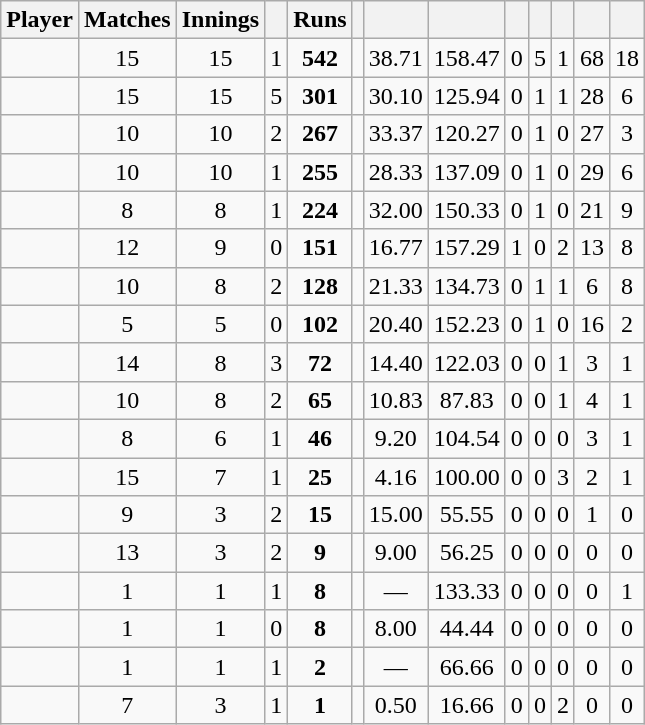<table class="wikitable sortable" style="text-align:center">
<tr>
<th>Player</th>
<th>Matches</th>
<th>Innings</th>
<th></th>
<th>Runs</th>
<th></th>
<th></th>
<th></th>
<th></th>
<th></th>
<th></th>
<th></th>
<th></th>
</tr>
<tr>
<td align="left"></td>
<td>15</td>
<td>15</td>
<td>1</td>
<td><strong>542</strong></td>
<td></td>
<td>38.71</td>
<td>158.47</td>
<td>0</td>
<td>5</td>
<td>1</td>
<td>68</td>
<td>18</td>
</tr>
<tr>
<td align="left"></td>
<td>15</td>
<td>15</td>
<td>5</td>
<td><strong>301</strong></td>
<td></td>
<td>30.10</td>
<td>125.94</td>
<td>0</td>
<td>1</td>
<td>1</td>
<td>28</td>
<td>6</td>
</tr>
<tr>
<td align="left"></td>
<td>10</td>
<td>10</td>
<td>2</td>
<td><strong>267</strong></td>
<td></td>
<td>33.37</td>
<td>120.27</td>
<td>0</td>
<td>1</td>
<td>0</td>
<td>27</td>
<td>3</td>
</tr>
<tr>
<td align="left"></td>
<td>10</td>
<td>10</td>
<td>1</td>
<td><strong>255</strong></td>
<td></td>
<td>28.33</td>
<td>137.09</td>
<td>0</td>
<td>1</td>
<td>0</td>
<td>29</td>
<td>6</td>
</tr>
<tr>
<td align="left"></td>
<td>8</td>
<td>8</td>
<td>1</td>
<td><strong>224</strong></td>
<td></td>
<td>32.00</td>
<td>150.33</td>
<td>0</td>
<td>1</td>
<td>0</td>
<td>21</td>
<td>9</td>
</tr>
<tr>
<td align="left"></td>
<td>12</td>
<td>9</td>
<td>0</td>
<td><strong>151</strong></td>
<td></td>
<td>16.77</td>
<td>157.29</td>
<td>1</td>
<td>0</td>
<td>2</td>
<td>13</td>
<td>8</td>
</tr>
<tr>
<td align="left"></td>
<td>10</td>
<td>8</td>
<td>2</td>
<td><strong>128</strong></td>
<td></td>
<td>21.33</td>
<td>134.73</td>
<td>0</td>
<td>1</td>
<td>1</td>
<td>6</td>
<td>8</td>
</tr>
<tr>
<td align="left"></td>
<td>5</td>
<td>5</td>
<td>0</td>
<td><strong>102</strong></td>
<td></td>
<td>20.40</td>
<td>152.23</td>
<td>0</td>
<td>1</td>
<td>0</td>
<td>16</td>
<td>2</td>
</tr>
<tr>
<td align="left"></td>
<td>14</td>
<td>8</td>
<td>3</td>
<td><strong>72</strong></td>
<td></td>
<td>14.40</td>
<td>122.03</td>
<td>0</td>
<td>0</td>
<td>1</td>
<td>3</td>
<td>1</td>
</tr>
<tr>
<td align="left"></td>
<td>10</td>
<td>8</td>
<td>2</td>
<td><strong>65</strong></td>
<td></td>
<td>10.83</td>
<td>87.83</td>
<td>0</td>
<td>0</td>
<td>1</td>
<td>4</td>
<td>1</td>
</tr>
<tr>
<td align="left"></td>
<td>8</td>
<td>6</td>
<td>1</td>
<td><strong>46</strong></td>
<td></td>
<td>9.20</td>
<td>104.54</td>
<td>0</td>
<td>0</td>
<td>0</td>
<td>3</td>
<td>1</td>
</tr>
<tr>
<td align="left"></td>
<td>15</td>
<td>7</td>
<td>1</td>
<td><strong>25</strong></td>
<td></td>
<td>4.16</td>
<td>100.00</td>
<td>0</td>
<td>0</td>
<td>3</td>
<td>2</td>
<td>1</td>
</tr>
<tr>
<td align="left"></td>
<td>9</td>
<td>3</td>
<td>2</td>
<td><strong>15</strong></td>
<td></td>
<td>15.00</td>
<td>55.55</td>
<td>0</td>
<td>0</td>
<td>0</td>
<td>1</td>
<td>0</td>
</tr>
<tr>
<td align="left"></td>
<td>13</td>
<td>3</td>
<td>2</td>
<td><strong>9</strong></td>
<td></td>
<td>9.00</td>
<td>56.25</td>
<td>0</td>
<td>0</td>
<td>0</td>
<td>0</td>
<td>0</td>
</tr>
<tr>
<td align="left"></td>
<td>1</td>
<td>1</td>
<td>1</td>
<td><strong>8</strong></td>
<td></td>
<td>—</td>
<td>133.33</td>
<td>0</td>
<td>0</td>
<td>0</td>
<td>0</td>
<td>1</td>
</tr>
<tr>
<td align="left"></td>
<td>1</td>
<td>1</td>
<td>0</td>
<td><strong>8</strong></td>
<td></td>
<td>8.00</td>
<td>44.44</td>
<td>0</td>
<td>0</td>
<td>0</td>
<td>0</td>
<td>0</td>
</tr>
<tr>
<td align="left"></td>
<td>1</td>
<td>1</td>
<td>1</td>
<td><strong>2</strong></td>
<td></td>
<td>—</td>
<td>66.66</td>
<td>0</td>
<td>0</td>
<td>0</td>
<td>0</td>
<td>0</td>
</tr>
<tr>
<td align="left"></td>
<td>7</td>
<td>3</td>
<td>1</td>
<td><strong>1</strong></td>
<td></td>
<td>0.50</td>
<td>16.66</td>
<td>0</td>
<td>0</td>
<td>2</td>
<td>0</td>
<td>0</td>
</tr>
</table>
